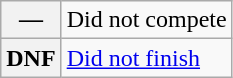<table class="wikitable">
<tr>
<th scope="row">—</th>
<td>Did not compete</td>
</tr>
<tr>
<th scope="row">DNF</th>
<td><a href='#'>Did not finish</a></td>
</tr>
</table>
